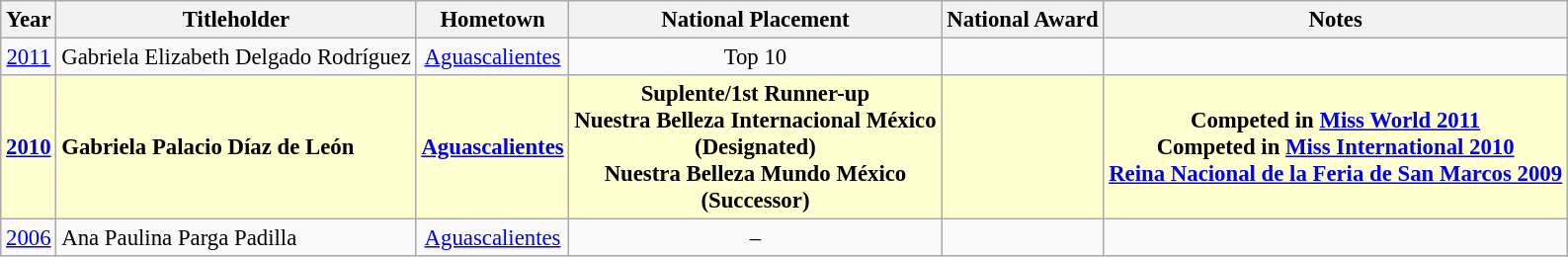<table class="wikitable sortable" style="font-size:95%;">
<tr>
<th>Year</th>
<th>Titleholder</th>
<th>Hometown</th>
<th>National Placement</th>
<th>National Award</th>
<th>Notes</th>
</tr>
<tr>
<td align="center"><a href='#'>2011</a></td>
<td>Gabriela Elizabeth Delgado Rodríguez</td>
<td align="center"><a href='#'>Aguascalientes</a></td>
<td align="center">Top 10</td>
<td align="center"></td>
<td align="center"></td>
</tr>
<tr bgcolor="#FFFFCF">
<td align="center"><strong><a href='#'>2010</a></strong></td>
<td><strong>Gabriela Palacio Díaz de León</strong></td>
<td align="center"><strong><a href='#'>Aguascalientes</a></strong></td>
<td align="center"><strong>Suplente/1st Runner-up</strong><br><strong>Nuestra Belleza Internacional México</strong><br><strong>(Designated)</strong><br><strong>Nuestra Belleza Mundo México</strong><br><strong>(Successor)</strong></td>
<td align="center"></td>
<td align="center"><strong>Competed in <a href='#'>Miss World 2011</a></strong><br><strong>Competed in <a href='#'>Miss International 2010</a></strong><br><strong><a href='#'>Reina Nacional de la Feria de San Marcos 2009</a></strong></td>
</tr>
<tr>
<td align="center"><a href='#'>2006</a></td>
<td>Ana Paulina Parga Padilla</td>
<td align="center"><a href='#'>Aguascalientes</a></td>
<td align="center">–</td>
<td align="center"></td>
<td align="center"></td>
</tr>
</table>
